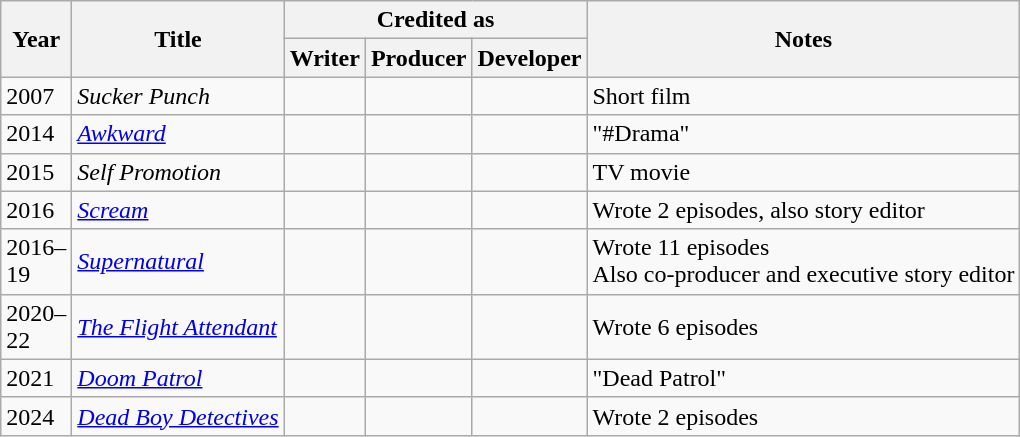<table class="wikitable">
<tr>
<th rowspan="2" style="width:33px;">Year</th>
<th rowspan="2">Title</th>
<th colspan="3">Credited as</th>
<th rowspan="2">Notes</th>
</tr>
<tr>
<th>Writer</th>
<th>Producer</th>
<th>Developer</th>
</tr>
<tr>
<td>2007</td>
<td><em>Sucker Punch</em></td>
<td></td>
<td></td>
<td></td>
<td>Short film</td>
</tr>
<tr>
<td>2014</td>
<td><em><a href='#'>Awkward</a></em></td>
<td></td>
<td></td>
<td></td>
<td>"#Drama"</td>
</tr>
<tr>
<td>2015</td>
<td><em>Self Promotion</em></td>
<td></td>
<td></td>
<td></td>
<td>TV movie</td>
</tr>
<tr>
<td>2016</td>
<td><em><a href='#'>Scream</a></em></td>
<td></td>
<td></td>
<td></td>
<td>Wrote 2 episodes, also story editor</td>
</tr>
<tr>
<td>2016–19</td>
<td><em><a href='#'>Supernatural</a></em></td>
<td></td>
<td></td>
<td></td>
<td>Wrote 11 episodes<br>Also co-producer and executive story editor</td>
</tr>
<tr>
<td>2020–22</td>
<td><em><a href='#'>The Flight Attendant</a></em></td>
<td></td>
<td></td>
<td></td>
<td>Wrote 6 episodes</td>
</tr>
<tr>
<td>2021</td>
<td><em><a href='#'>Doom Patrol</a></em></td>
<td></td>
<td></td>
<td></td>
<td>"Dead Patrol"</td>
</tr>
<tr>
<td>2024</td>
<td><em><a href='#'>Dead Boy Detectives</a></em></td>
<td></td>
<td></td>
<td></td>
<td>Wrote 2 episodes</td>
</tr>
</table>
